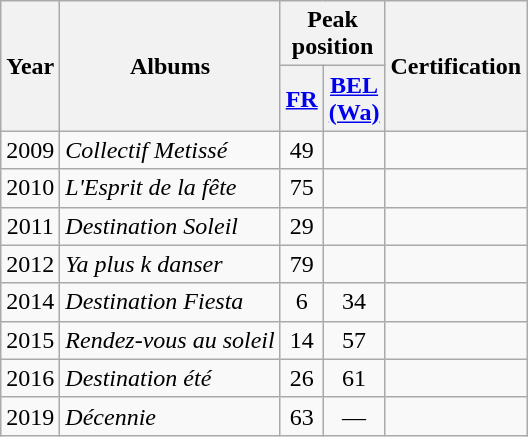<table class="wikitable">
<tr>
<th align="center" rowspan="2">Year</th>
<th align="center" rowspan="2">Albums</th>
<th align="center" colspan="2">Peak <br>position</th>
<th align="center" rowspan="2">Certification</th>
</tr>
<tr>
<th><a href='#'>FR</a><br></th>
<th><a href='#'>BEL <br>(Wa)</a><br></th>
</tr>
<tr>
<td align="center">2009</td>
<td><em>Collectif Metissé</em></td>
<td align="center">49</td>
<td align="center"></td>
<td align="center"></td>
</tr>
<tr>
<td align="center">2010</td>
<td><em>L'Esprit de la fête</em></td>
<td align="center">75</td>
<td align="center"></td>
<td align="center"></td>
</tr>
<tr>
<td align="center">2011</td>
<td><em>Destination Soleil</em></td>
<td align="center">29</td>
<td align="center"></td>
<td align="center"></td>
</tr>
<tr>
<td align="center">2012</td>
<td><em>Ya plus k danser</em></td>
<td align="center">79</td>
<td align="center"></td>
<td align="center"></td>
</tr>
<tr>
<td align="center">2014</td>
<td><em>Destination Fiesta</em></td>
<td align="center">6</td>
<td align="center">34</td>
<td align="center"></td>
</tr>
<tr>
<td align="center">2015</td>
<td><em>Rendez-vous au soleil</em></td>
<td align="center">14</td>
<td align="center">57</td>
<td align="center"></td>
</tr>
<tr>
<td align="center">2016</td>
<td><em>Destination été</em></td>
<td align="center">26</td>
<td align="center">61</td>
<td align="center"></td>
</tr>
<tr>
<td align="center">2019</td>
<td><em>Décennie</em></td>
<td align="center">63<br></td>
<td align="center">—</td>
<td align="center"></td>
</tr>
</table>
